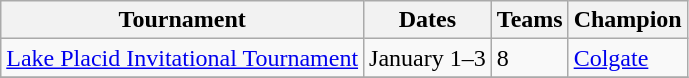<table class="wikitable">
<tr>
<th>Tournament</th>
<th>Dates</th>
<th>Teams</th>
<th>Champion</th>
</tr>
<tr>
<td><a href='#'>Lake Placid Invitational Tournament</a></td>
<td>January 1–3</td>
<td>8</td>
<td><a href='#'>Colgate</a></td>
</tr>
<tr>
</tr>
</table>
